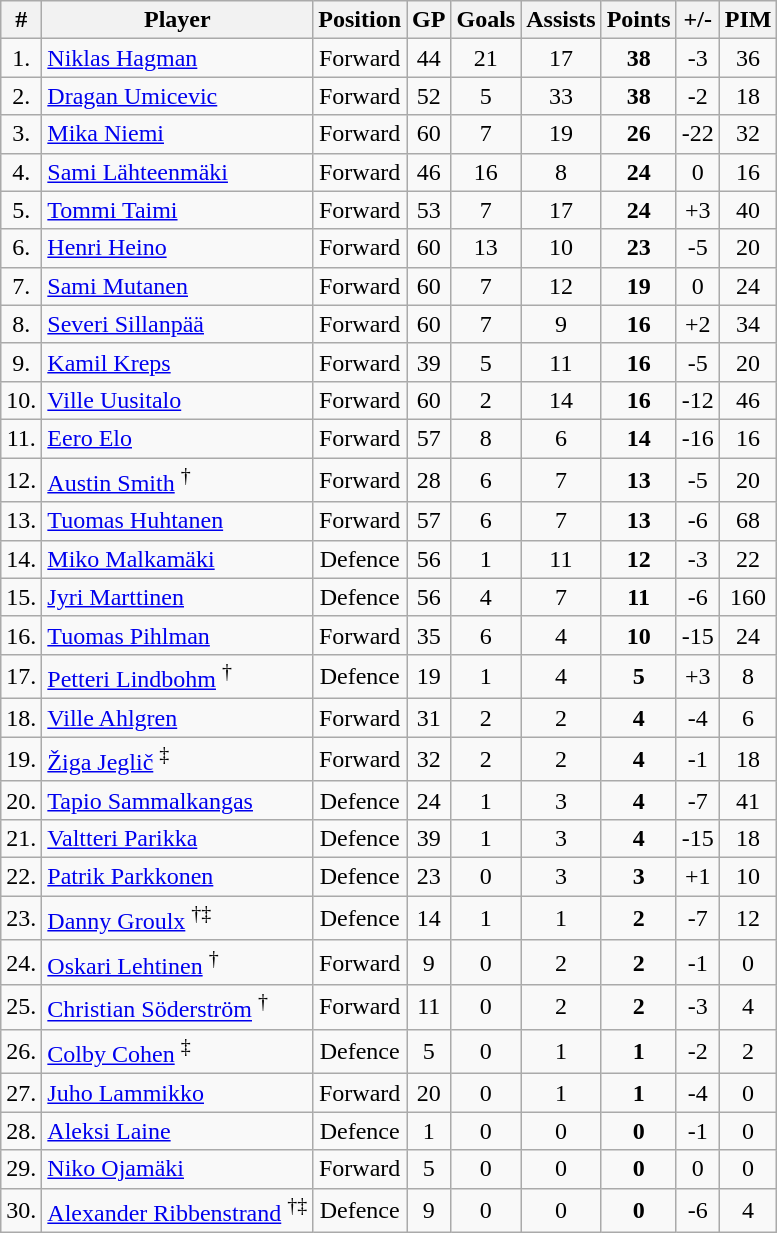<table class="wikitable sortable">
<tr>
<th>#</th>
<th>Player</th>
<th>Position</th>
<th>GP</th>
<th>Goals</th>
<th>Assists</th>
<th>Points</th>
<th>+/-</th>
<th>PIM</th>
</tr>
<tr align="center">
<td>1.</td>
<td align="left"><a href='#'>Niklas Hagman</a></td>
<td>Forward</td>
<td>44</td>
<td>21</td>
<td>17</td>
<td><strong>38</strong></td>
<td>-3</td>
<td>36</td>
</tr>
<tr align="center">
<td>2.</td>
<td align="left"><a href='#'>Dragan Umicevic</a></td>
<td>Forward</td>
<td>52</td>
<td>5</td>
<td>33</td>
<td><strong>38</strong></td>
<td>-2</td>
<td>18</td>
</tr>
<tr align="center">
<td>3.</td>
<td align="left"><a href='#'>Mika Niemi</a></td>
<td>Forward</td>
<td>60</td>
<td>7</td>
<td>19</td>
<td><strong>26</strong></td>
<td>-22</td>
<td>32</td>
</tr>
<tr align="center">
<td>4.</td>
<td align="left"><a href='#'>Sami Lähteenmäki</a></td>
<td>Forward</td>
<td>46</td>
<td>16</td>
<td>8</td>
<td><strong>24</strong></td>
<td>0</td>
<td>16</td>
</tr>
<tr align="center">
<td>5.</td>
<td align="left"><a href='#'>Tommi Taimi</a></td>
<td>Forward</td>
<td>53</td>
<td>7</td>
<td>17</td>
<td><strong>24</strong></td>
<td>+3</td>
<td>40</td>
</tr>
<tr align="center">
<td>6.</td>
<td align="left"><a href='#'>Henri Heino</a></td>
<td>Forward</td>
<td>60</td>
<td>13</td>
<td>10</td>
<td><strong>23</strong></td>
<td>-5</td>
<td>20</td>
</tr>
<tr align="center">
<td>7.</td>
<td align="left"><a href='#'>Sami Mutanen</a></td>
<td>Forward</td>
<td>60</td>
<td>7</td>
<td>12</td>
<td><strong>19</strong></td>
<td>0</td>
<td>24</td>
</tr>
<tr align="center">
<td>8.</td>
<td align="left"><a href='#'>Severi Sillanpää</a></td>
<td>Forward</td>
<td>60</td>
<td>7</td>
<td>9</td>
<td><strong>16</strong></td>
<td>+2</td>
<td>34</td>
</tr>
<tr align="center">
<td>9.</td>
<td align="left"><a href='#'>Kamil Kreps</a></td>
<td>Forward</td>
<td>39</td>
<td>5</td>
<td>11</td>
<td><strong>16</strong></td>
<td>-5</td>
<td>20</td>
</tr>
<tr align="center">
<td>10.</td>
<td align="left"><a href='#'>Ville Uusitalo</a></td>
<td>Forward</td>
<td>60</td>
<td>2</td>
<td>14</td>
<td><strong>16</strong></td>
<td>-12</td>
<td>46</td>
</tr>
<tr align="center">
<td>11.</td>
<td align="left"><a href='#'>Eero Elo</a></td>
<td>Forward</td>
<td>57</td>
<td>8</td>
<td>6</td>
<td><strong>14</strong></td>
<td>-16</td>
<td>16</td>
</tr>
<tr align="center">
<td>12.</td>
<td align="left"><a href='#'>Austin Smith</a> <sup>†</sup></td>
<td>Forward</td>
<td>28</td>
<td>6</td>
<td>7</td>
<td><strong>13</strong></td>
<td>-5</td>
<td>20</td>
</tr>
<tr align="center">
<td>13.</td>
<td align="left"><a href='#'>Tuomas Huhtanen</a></td>
<td>Forward</td>
<td>57</td>
<td>6</td>
<td>7</td>
<td><strong>13</strong></td>
<td>-6</td>
<td>68</td>
</tr>
<tr align="center">
<td>14.</td>
<td align="left"><a href='#'>Miko Malkamäki</a></td>
<td>Defence</td>
<td>56</td>
<td>1</td>
<td>11</td>
<td><strong>12</strong></td>
<td>-3</td>
<td>22</td>
</tr>
<tr align="center">
<td>15.</td>
<td align="left"><a href='#'>Jyri Marttinen</a></td>
<td>Defence</td>
<td>56</td>
<td>4</td>
<td>7</td>
<td><strong>11</strong></td>
<td>-6</td>
<td>160</td>
</tr>
<tr align="center">
<td>16.</td>
<td align="left"><a href='#'>Tuomas Pihlman</a></td>
<td>Forward</td>
<td>35</td>
<td>6</td>
<td>4</td>
<td><strong>10</strong></td>
<td>-15</td>
<td>24</td>
</tr>
<tr align="center">
<td>17.</td>
<td align="left"><a href='#'>Petteri Lindbohm</a> <sup>†</sup></td>
<td>Defence</td>
<td>19</td>
<td>1</td>
<td>4</td>
<td><strong>5</strong></td>
<td>+3</td>
<td>8</td>
</tr>
<tr align="center">
<td>18.</td>
<td align="left"><a href='#'>Ville Ahlgren</a></td>
<td>Forward</td>
<td>31</td>
<td>2</td>
<td>2</td>
<td><strong>4</strong></td>
<td>-4</td>
<td>6</td>
</tr>
<tr align="center">
<td>19.</td>
<td align="left"><a href='#'>Žiga Jeglič</a> <sup>‡</sup></td>
<td>Forward</td>
<td>32</td>
<td>2</td>
<td>2</td>
<td><strong>4</strong></td>
<td>-1</td>
<td>18</td>
</tr>
<tr align="center">
<td>20.</td>
<td align="left"><a href='#'>Tapio Sammalkangas</a></td>
<td>Defence</td>
<td>24</td>
<td>1</td>
<td>3</td>
<td><strong>4</strong></td>
<td>-7</td>
<td>41</td>
</tr>
<tr align="center">
<td>21.</td>
<td align="left"><a href='#'>Valtteri Parikka</a></td>
<td>Defence</td>
<td>39</td>
<td>1</td>
<td>3</td>
<td><strong>4</strong></td>
<td>-15</td>
<td>18</td>
</tr>
<tr align="center">
<td>22.</td>
<td align="left"><a href='#'>Patrik Parkkonen</a></td>
<td>Defence</td>
<td>23</td>
<td>0</td>
<td>3</td>
<td><strong>3</strong></td>
<td>+1</td>
<td>10</td>
</tr>
<tr align="center">
<td>23.</td>
<td align="left"><a href='#'>Danny Groulx</a> <sup>†‡</sup></td>
<td>Defence</td>
<td>14</td>
<td>1</td>
<td>1</td>
<td><strong>2</strong></td>
<td>-7</td>
<td>12</td>
</tr>
<tr align="center">
<td>24.</td>
<td align="left"><a href='#'>Oskari Lehtinen</a> <sup>†</sup></td>
<td>Forward</td>
<td>9</td>
<td>0</td>
<td>2</td>
<td><strong>2</strong></td>
<td>-1</td>
<td>0</td>
</tr>
<tr align="center">
<td>25.</td>
<td align="left"><a href='#'>Christian Söderström</a> <sup>†</sup></td>
<td>Forward</td>
<td>11</td>
<td>0</td>
<td>2</td>
<td><strong>2</strong></td>
<td>-3</td>
<td>4</td>
</tr>
<tr align="center">
<td>26.</td>
<td align="left"><a href='#'>Colby Cohen</a> <sup>‡</sup></td>
<td>Defence</td>
<td>5</td>
<td>0</td>
<td>1</td>
<td><strong>1</strong></td>
<td>-2</td>
<td>2</td>
</tr>
<tr align="center">
<td>27.</td>
<td align="left"><a href='#'>Juho Lammikko</a></td>
<td>Forward</td>
<td>20</td>
<td>0</td>
<td>1</td>
<td><strong>1</strong></td>
<td>-4</td>
<td>0</td>
</tr>
<tr align="center">
<td>28.</td>
<td align="left"><a href='#'>Aleksi Laine</a></td>
<td>Defence</td>
<td>1</td>
<td>0</td>
<td>0</td>
<td><strong>0</strong></td>
<td>-1</td>
<td>0</td>
</tr>
<tr align="center">
<td>29.</td>
<td align="left"><a href='#'>Niko Ojamäki</a></td>
<td>Forward</td>
<td>5</td>
<td>0</td>
<td>0</td>
<td><strong>0</strong></td>
<td>0</td>
<td>0</td>
</tr>
<tr align="center">
<td>30.</td>
<td align="left"><a href='#'>Alexander Ribbenstrand</a> <sup>†‡</sup></td>
<td>Defence</td>
<td>9</td>
<td>0</td>
<td>0</td>
<td><strong>0</strong></td>
<td>-6</td>
<td>4</td>
</tr>
</table>
